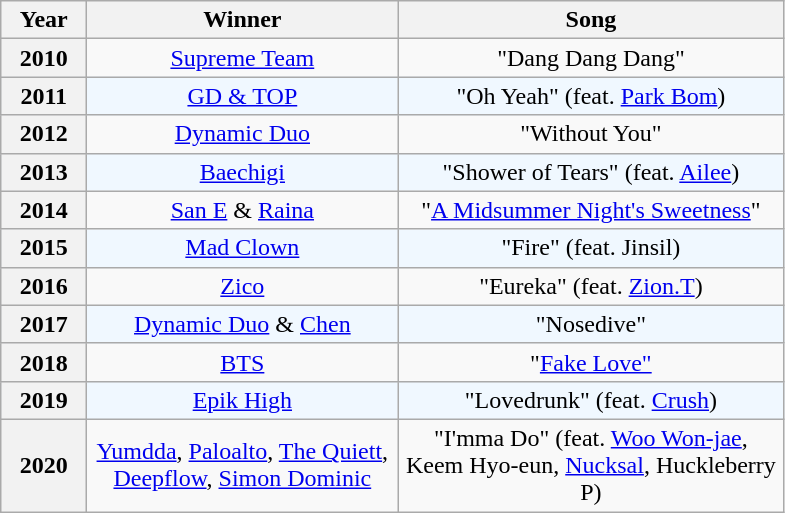<table class="wikitable plainrowheaders" style="text-align: center">
<tr>
<th scope="col" width="50">Year</th>
<th scope="col" width="200">Winner</th>
<th scope="col" width="250">Song</th>
</tr>
<tr>
<th scope="row" style="text-align:center;">2010</th>
<td><a href='#'>Supreme Team</a></td>
<td>"Dang Dang Dang"</td>
</tr>
<tr style="background:#F0F8FF">
<th scope="row" style="text-align:center;">2011</th>
<td><a href='#'>GD & TOP</a></td>
<td>"Oh Yeah" (feat. <a href='#'>Park Bom</a>)</td>
</tr>
<tr>
<th scope="row" style="text-align:center;">2012</th>
<td><a href='#'>Dynamic Duo</a></td>
<td>"Without You"</td>
</tr>
<tr style="background:#F0F8FF">
<th scope="row" style="text-align:center;">2013</th>
<td><a href='#'>Baechigi</a></td>
<td>"Shower of Tears" (feat. <a href='#'>Ailee</a>)</td>
</tr>
<tr>
<th scope="row" style="text-align:center;">2014</th>
<td><a href='#'>San E</a> & <a href='#'>Raina</a></td>
<td>"<a href='#'>A Midsummer Night's Sweetness</a>"</td>
</tr>
<tr style="background:#F0F8FF">
<th scope="row" style="text-align:center;">2015</th>
<td><a href='#'>Mad Clown</a></td>
<td>"Fire" (feat. Jinsil)</td>
</tr>
<tr>
<th scope="row" style="text-align:center;">2016</th>
<td><a href='#'>Zico</a></td>
<td>"Eureka" (feat. <a href='#'>Zion.T</a>)</td>
</tr>
<tr style="background:#F0F8FF">
<th scope="row" style="text-align:center;">2017</th>
<td><a href='#'>Dynamic Duo</a> & <a href='#'>Chen</a></td>
<td>"Nosedive"</td>
</tr>
<tr>
<th scope="row" style="text-align:center;">2018</th>
<td><a href='#'>BTS</a></td>
<td>"<a href='#'>Fake Love"</a></td>
</tr>
<tr style="background:#F0F8FF">
<th scope="row" style="text-align:center;">2019</th>
<td><a href='#'>Epik High</a></td>
<td>"Lovedrunk" (feat. <a href='#'>Crush</a>)</td>
</tr>
<tr>
<th scope="row" style="text-align:center;">2020</th>
<td><a href='#'>Yumdda</a>, <a href='#'>Paloalto</a>, <a href='#'>The Quiett</a>, <a href='#'>Deepflow</a>, <a href='#'>Simon Dominic</a></td>
<td>"I'mma Do" (feat. <a href='#'>Woo Won-jae</a>, Keem Hyo-eun, <a href='#'>Nucksal</a>, Huckleberry P)</td>
</tr>
</table>
